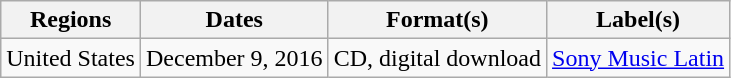<table class="wikitable plainrowheaders">
<tr>
<th scope="col">Regions</th>
<th scope="col">Dates</th>
<th scope="col">Format(s)</th>
<th scope="col">Label(s)</th>
</tr>
<tr>
<td>United States</td>
<td>December 9, 2016</td>
<td>CD, digital download</td>
<td><a href='#'>Sony Music Latin</a></td>
</tr>
</table>
